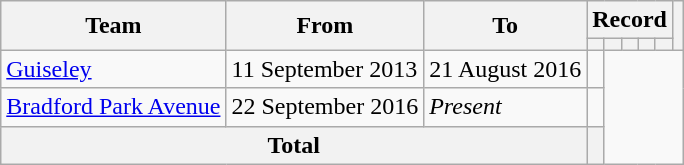<table class=wikitable style="text-align: center">
<tr>
<th rowspan=2>Team</th>
<th rowspan=2>From</th>
<th rowspan=2>To</th>
<th colspan=5>Record</th>
<th rowspan=2></th>
</tr>
<tr>
<th></th>
<th></th>
<th></th>
<th></th>
<th></th>
</tr>
<tr>
<td align=left><a href='#'>Guiseley</a></td>
<td align=left>11 September 2013</td>
<td align=left>21 August 2016<br></td>
<td></td>
</tr>
<tr>
<td align=left><a href='#'>Bradford Park Avenue</a></td>
<td align=left>22 September 2016</td>
<td align=left><em>Present</em><br></td>
<td></td>
</tr>
<tr>
<th colspan=3>Total<br></th>
<th></th>
</tr>
</table>
